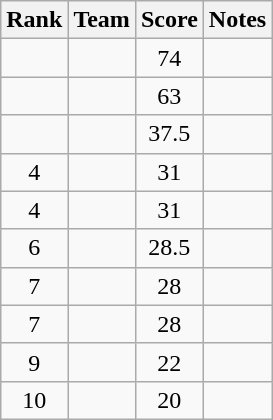<table class="wikitable sortable" style="text-align:center">
<tr>
<th>Rank</th>
<th>Team</th>
<th>Score</th>
<th>Notes</th>
</tr>
<tr>
<td></td>
<td></td>
<td>74</td>
<td></td>
</tr>
<tr>
<td></td>
<td></td>
<td>63</td>
<td></td>
</tr>
<tr>
<td></td>
<td></td>
<td>37.5</td>
<td></td>
</tr>
<tr>
<td>4</td>
<td></td>
<td>31</td>
<td></td>
</tr>
<tr>
<td>4</td>
<td></td>
<td>31</td>
<td></td>
</tr>
<tr>
<td>6</td>
<td></td>
<td>28.5</td>
<td></td>
</tr>
<tr>
<td>7</td>
<td></td>
<td>28</td>
<td></td>
</tr>
<tr>
<td>7</td>
<td></td>
<td>28</td>
<td></td>
</tr>
<tr>
<td>9</td>
<td></td>
<td>22</td>
<td></td>
</tr>
<tr>
<td>10</td>
<td></td>
<td>20</td>
<td></td>
</tr>
</table>
